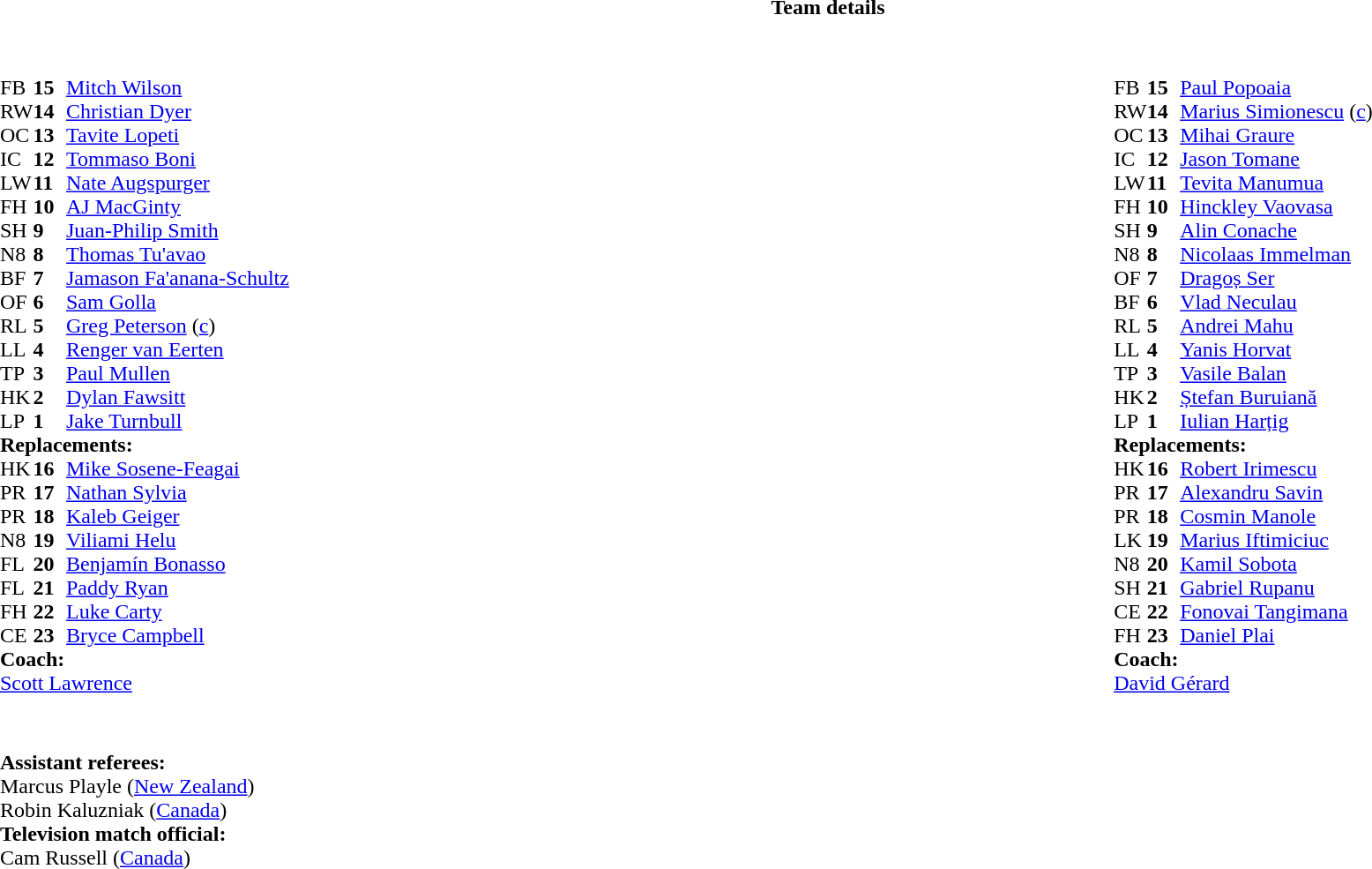<table border="0" style="width:100%;" class="collapsible collapsed">
<tr>
<th>Team details</th>
</tr>
<tr>
<td><br><table style="width:100%">
<tr>
<td style="vertical-align:top;width:50%"><br><table cellspacing="0" cellpadding="0">
<tr>
<th width="25"></th>
<th width="25"></th>
</tr>
<tr>
<td>FB</td>
<td><strong>15</strong></td>
<td><a href='#'>Mitch Wilson</a></td>
<td></td>
<td></td>
</tr>
<tr>
<td>RW</td>
<td><strong>14</strong></td>
<td><a href='#'>Christian Dyer</a></td>
</tr>
<tr>
<td>OC</td>
<td><strong>13</strong></td>
<td><a href='#'>Tavite Lopeti</a></td>
</tr>
<tr>
<td>IC</td>
<td><strong>12</strong></td>
<td><a href='#'>Tommaso Boni</a></td>
</tr>
<tr>
<td>LW</td>
<td><strong>11</strong></td>
<td><a href='#'>Nate Augspurger</a></td>
</tr>
<tr>
<td>FH</td>
<td><strong>10</strong></td>
<td><a href='#'>AJ MacGinty</a></td>
</tr>
<tr>
<td>SH</td>
<td><strong>9</strong></td>
<td><a href='#'>Juan-Philip Smith</a></td>
</tr>
<tr>
<td>N8</td>
<td><strong>8</strong></td>
<td><a href='#'>Thomas Tu'avao</a></td>
<td></td>
<td></td>
</tr>
<tr>
<td>BF</td>
<td><strong>7</strong></td>
<td><a href='#'>Jamason Fa'anana-Schultz</a></td>
</tr>
<tr>
<td>OF</td>
<td><strong>6</strong></td>
<td><a href='#'>Sam Golla</a></td>
</tr>
<tr>
<td>RL</td>
<td><strong>5</strong></td>
<td><a href='#'>Greg Peterson</a> (<a href='#'>c</a>)</td>
<td></td>
<td></td>
</tr>
<tr>
<td>LL</td>
<td><strong>4</strong></td>
<td><a href='#'>Renger van Eerten</a></td>
<td></td>
<td></td>
</tr>
<tr>
<td>TP</td>
<td><strong>3</strong></td>
<td><a href='#'>Paul Mullen</a></td>
</tr>
<tr>
<td>HK</td>
<td><strong>2</strong></td>
<td><a href='#'>Dylan Fawsitt</a></td>
<td></td>
<td></td>
</tr>
<tr>
<td>LP</td>
<td><strong>1</strong></td>
<td><a href='#'>Jake Turnbull</a></td>
<td></td>
<td></td>
</tr>
<tr>
<td colspan=3><strong>Replacements:</strong></td>
</tr>
<tr>
<td>HK</td>
<td><strong>16</strong></td>
<td><a href='#'>Mike Sosene-Feagai</a></td>
<td></td>
<td></td>
</tr>
<tr>
<td>PR</td>
<td><strong>17</strong></td>
<td><a href='#'>Nathan Sylvia</a></td>
<td></td>
<td></td>
</tr>
<tr>
<td>PR</td>
<td><strong>18</strong></td>
<td><a href='#'>Kaleb Geiger</a></td>
</tr>
<tr>
<td>N8</td>
<td><strong>19</strong></td>
<td><a href='#'>Viliami Helu</a></td>
<td></td>
<td></td>
</tr>
<tr>
<td>FL</td>
<td><strong>20</strong></td>
<td><a href='#'>Benjamín Bonasso</a></td>
<td></td>
<td></td>
</tr>
<tr>
<td>FL</td>
<td><strong>21</strong></td>
<td><a href='#'>Paddy Ryan</a></td>
<td></td>
<td></td>
</tr>
<tr>
<td>FH</td>
<td><strong>22</strong></td>
<td><a href='#'>Luke Carty</a></td>
<td></td>
<td></td>
</tr>
<tr>
<td>CE</td>
<td><strong>23</strong></td>
<td><a href='#'>Bryce Campbell</a></td>
</tr>
<tr>
<td colspan=3><strong>Coach:</strong></td>
</tr>
<tr>
<td colspan="4"> <a href='#'>Scott Lawrence</a></td>
</tr>
<tr>
</tr>
</table>
</td>
<td style="vertical-align:top; width:50%"><br><table style="font-size: 100%" cellspacing="0" cellpadding="0" align="center">
<tr>
<th width="25"></th>
<th width="25"></th>
</tr>
<tr>
<td>FB</td>
<td><strong>15</strong></td>
<td><a href='#'>Paul Popoaia</a></td>
</tr>
<tr>
<td>RW</td>
<td><strong>14</strong></td>
<td><a href='#'>Marius Simionescu</a> (<a href='#'>c</a>)</td>
</tr>
<tr>
<td>OC</td>
<td><strong>13</strong></td>
<td><a href='#'>Mihai Graure</a></td>
</tr>
<tr>
<td>IC</td>
<td><strong>12</strong></td>
<td><a href='#'>Jason Tomane</a></td>
</tr>
<tr>
<td>LW</td>
<td><strong>11</strong></td>
<td><a href='#'>Tevita Manumua</a></td>
</tr>
<tr>
<td>FH</td>
<td><strong>10</strong></td>
<td><a href='#'>Hinckley Vaovasa</a></td>
<td></td>
<td></td>
</tr>
<tr>
<td>SH</td>
<td><strong>9</strong></td>
<td><a href='#'>Alin Conache</a></td>
<td></td>
<td></td>
</tr>
<tr>
<td>N8</td>
<td><strong>8</strong></td>
<td><a href='#'>Nicolaas Immelman</a></td>
</tr>
<tr>
<td>OF</td>
<td><strong>7</strong></td>
<td><a href='#'>Dragoș Ser</a></td>
<td></td>
<td colspan=2></td>
<td></td>
</tr>
<tr>
<td>BF</td>
<td><strong>6</strong></td>
<td><a href='#'>Vlad Neculau</a></td>
<td></td>
</tr>
<tr>
<td>RL</td>
<td><strong>5</strong></td>
<td><a href='#'>Andrei Mahu</a></td>
</tr>
<tr>
<td>LL</td>
<td><strong>4</strong></td>
<td><a href='#'>Yanis Horvat</a></td>
<td></td>
<td></td>
</tr>
<tr>
<td>TP</td>
<td><strong>3</strong></td>
<td><a href='#'>Vasile Balan</a></td>
<td></td>
<td></td>
</tr>
<tr>
<td>HK</td>
<td><strong>2</strong></td>
<td><a href='#'>Ștefan Buruiană</a></td>
<td></td>
<td></td>
</tr>
<tr>
<td>LP</td>
<td><strong>1</strong></td>
<td><a href='#'>Iulian Harțig</a></td>
<td></td>
<td></td>
</tr>
<tr>
<td colspan="3"><strong>Replacements:</strong></td>
</tr>
<tr>
<td>HK</td>
<td><strong>16</strong></td>
<td><a href='#'>Robert Irimescu</a></td>
<td></td>
<td></td>
</tr>
<tr>
<td>PR</td>
<td><strong>17</strong></td>
<td><a href='#'>Alexandru Savin</a></td>
<td></td>
<td></td>
</tr>
<tr>
<td>PR</td>
<td><strong>18</strong></td>
<td><a href='#'>Cosmin Manole</a></td>
<td></td>
<td></td>
</tr>
<tr>
<td>LK</td>
<td><strong>19</strong></td>
<td><a href='#'>Marius Iftimiciuc</a></td>
<td></td>
<td></td>
</tr>
<tr>
<td>N8</td>
<td><strong>20</strong></td>
<td><a href='#'>Kamil Sobota</a></td>
<td></td>
<td></td>
<td></td>
</tr>
<tr>
<td>SH</td>
<td><strong>21</strong></td>
<td><a href='#'>Gabriel Rupanu</a></td>
<td></td>
<td></td>
</tr>
<tr>
<td>CE</td>
<td><strong>22</strong></td>
<td><a href='#'>Fonovai Tangimana</a></td>
<td></td>
<td></td>
<td></td>
</tr>
<tr>
<td>FH</td>
<td><strong>23</strong></td>
<td><a href='#'>Daniel Plai</a></td>
<td></td>
<td></td>
</tr>
<tr>
<td colspan=3><strong>Coach:</strong></td>
</tr>
<tr>
<td colspan="4"> <a href='#'>David Gérard</a></td>
</tr>
</table>
</td>
</tr>
</table>
<table width=100% style="font-size: 100%">
<tr>
<td><br>
<br><strong>Assistant referees:</strong>
<br>Marcus Playle (<a href='#'>New Zealand</a>)
<br>Robin Kaluzniak (<a href='#'>Canada</a>)
<br><strong>Television match official:</strong>
<br>Cam Russell (<a href='#'>Canada</a>)</td>
</tr>
</table>
</td>
</tr>
</table>
